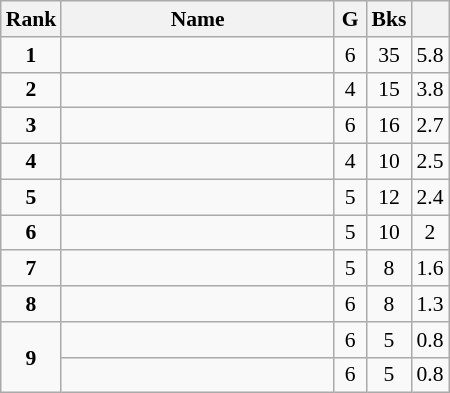<table class="wikitable" style="text-align:center; font-size:90%;">
<tr>
<th width=10px>Rank</th>
<th width=175px>Name</th>
<th width=15px>G</th>
<th width=10px>Bks</th>
<th width=10px></th>
</tr>
<tr>
<td><strong>1</strong></td>
<td align=left><strong></strong></td>
<td>6</td>
<td>35</td>
<td>5.8</td>
</tr>
<tr>
<td><strong>2</strong></td>
<td align=left></td>
<td>4</td>
<td>15</td>
<td>3.8</td>
</tr>
<tr>
<td><strong>3</strong></td>
<td align=left></td>
<td>6</td>
<td>16</td>
<td>2.7</td>
</tr>
<tr>
<td><strong>4</strong></td>
<td align=left></td>
<td>4</td>
<td>10</td>
<td>2.5</td>
</tr>
<tr>
<td><strong>5</strong></td>
<td align=left></td>
<td>5</td>
<td>12</td>
<td>2.4</td>
</tr>
<tr>
<td><strong>6</strong></td>
<td align=left></td>
<td>5</td>
<td>10</td>
<td>2</td>
</tr>
<tr>
<td><strong>7</strong></td>
<td align=left></td>
<td>5</td>
<td>8</td>
<td>1.6</td>
</tr>
<tr>
<td><strong>8</strong></td>
<td align=left></td>
<td>6</td>
<td>8</td>
<td>1.3</td>
</tr>
<tr>
<td rowspan=2><strong>9</strong></td>
<td align=left></td>
<td>6</td>
<td>5</td>
<td>0.8</td>
</tr>
<tr>
<td align=left></td>
<td>6</td>
<td>5</td>
<td>0.8</td>
</tr>
</table>
